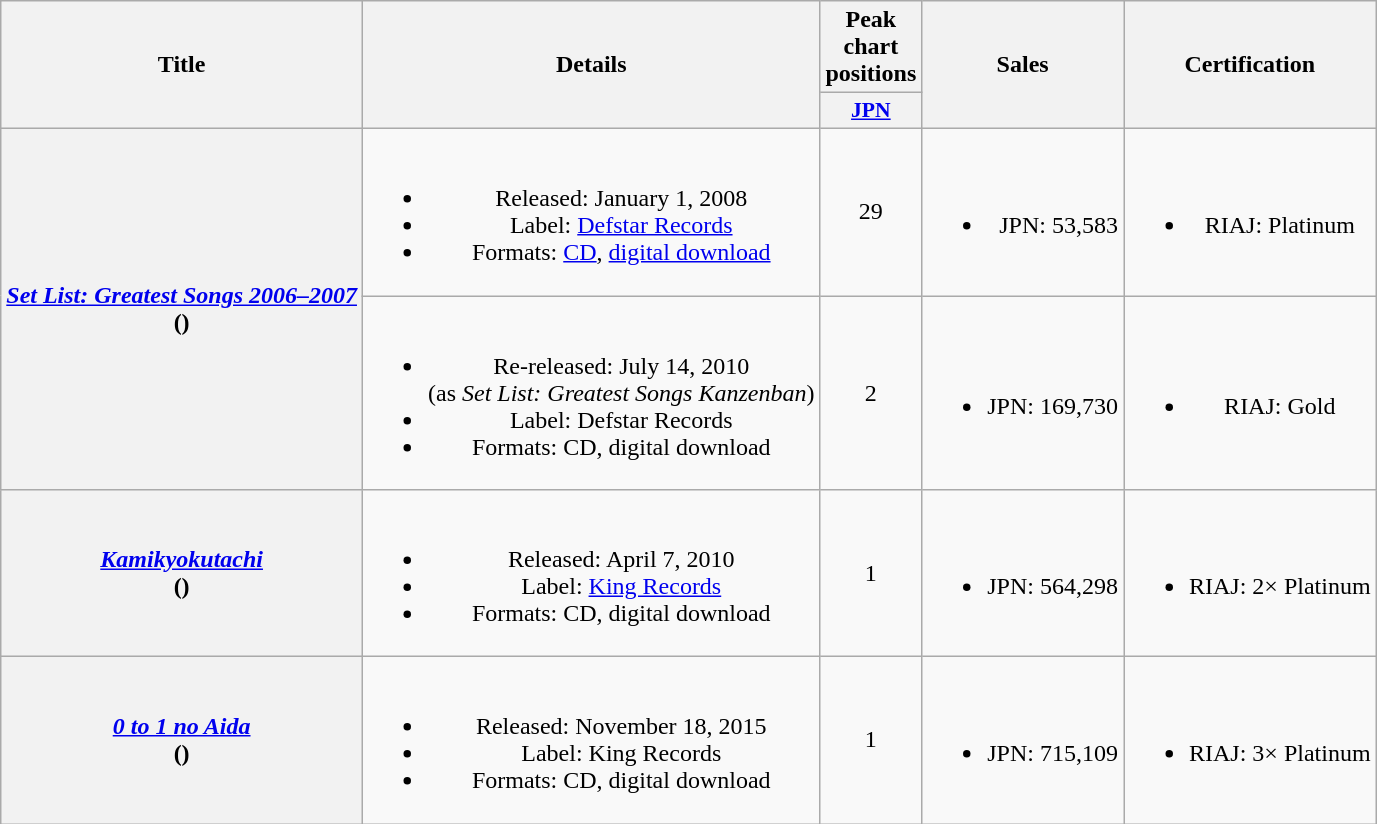<table class="wikitable plainrowheaders" style="text-align:center;">
<tr>
<th rowspan="2">Title</th>
<th rowspan="2">Details</th>
<th rowspan="1">Peak<br>chart<br>positions</th>
<th rowspan="2">Sales</th>
<th rowspan="2">Certification</th>
</tr>
<tr>
<th style="font-size:90%;"><a href='#'>JPN</a><br></th>
</tr>
<tr>
<th rowspan="2" scope="row"><em><a href='#'>Set List: Greatest Songs 2006–2007</a></em><br>()</th>
<td><br><ul><li>Released: January 1, 2008</li><li>Label: <a href='#'>Defstar Records</a></li><li>Formats: <a href='#'>CD</a>, <a href='#'>digital download</a></li></ul></td>
<td>29</td>
<td style="text-align:right;"><br><ul><li>JPN: 53,583</li></ul></td>
<td><br><ul><li>RIAJ: Platinum</li></ul></td>
</tr>
<tr>
<td><br><ul><li>Re-released: July 14, 2010<br>(as <em>Set List: Greatest Songs Kanzenban</em>)</li><li>Label: Defstar Records</li><li>Formats: CD, digital download</li></ul></td>
<td>2</td>
<td style="text-align:right;"><br><ul><li>JPN: 169,730</li></ul></td>
<td><br><ul><li>RIAJ: Gold</li></ul></td>
</tr>
<tr>
<th scope="row"><em><a href='#'>Kamikyokutachi</a></em><br>()</th>
<td><br><ul><li>Released: April 7, 2010</li><li>Label: <a href='#'>King Records</a></li><li>Formats: CD, digital download</li></ul></td>
<td>1</td>
<td style="text-align:right;"><br><ul><li>JPN: 564,298</li></ul></td>
<td><br><ul><li>RIAJ: 2× Platinum</li></ul></td>
</tr>
<tr>
<th scope="row"><em><a href='#'>0 to 1 no Aida</a></em><br>()</th>
<td><br><ul><li>Released: November 18, 2015</li><li>Label: King Records</li><li>Formats: CD, digital download</li></ul></td>
<td>1</td>
<td><br><ul><li>JPN: 715,109</li></ul></td>
<td><br><ul><li>RIAJ: 3× Platinum</li></ul></td>
</tr>
</table>
